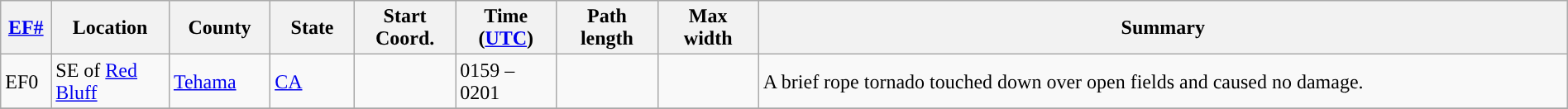<table class="wikitable sortable" style="width:100%;">
<tr>
<th scope="col"  style="width:3%; text-align:center;"><a href='#'>EF#</a></th>
<th scope="col"  style="width:7%; text-align:center;" class="unsortable">Location</th>
<th scope="col"  style="width:6%; text-align:center;" class="unsortable">County</th>
<th scope="col"  style="width:5%; text-align:center;">State</th>
<th scope="col"  style="width:6%; text-align:center;">Start Coord.</th>
<th scope="col"  style="width:6%; text-align:center;">Time (<a href='#'>UTC</a>)</th>
<th scope="col"  style="width:6%; text-align:center;">Path length</th>
<th scope="col"  style="width:6%; text-align:center;">Max width</th>
<th scope="col" class="unsortable" style="width:48%; text-align:center;">Summary</th>
</tr>
<tr>
<td>EF0</td>
<td>SE of <a href='#'>Red Bluff</a></td>
<td><a href='#'>Tehama</a></td>
<td><a href='#'>CA</a></td>
<td></td>
<td>0159 – 0201</td>
<td></td>
<td></td>
<td>A brief rope tornado touched down over open fields and caused no damage.</td>
</tr>
<tr>
</tr>
</table>
